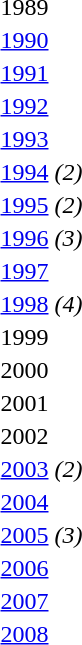<table>
<tr>
<td align="center">1989</td>
<td></td>
<td></td>
<td></td>
</tr>
<tr>
<td align="center"><a href='#'>1990</a></td>
<td></td>
<td></td>
<td></td>
</tr>
<tr>
<td align="center"><a href='#'>1991</a></td>
<td></td>
<td></td>
<td></td>
</tr>
<tr>
<td align="center"><a href='#'>1992</a></td>
<td></td>
<td></td>
<td></td>
</tr>
<tr>
<td align="center"><a href='#'>1993</a></td>
<td></td>
<td></td>
<td></td>
</tr>
<tr>
<td align="center"><a href='#'>1994</a></td>
<td> <em>(2)</em></td>
<td></td>
<td></td>
</tr>
<tr>
<td align="center"><a href='#'>1995</a></td>
<td> <em>(2)</em></td>
<td></td>
<td></td>
</tr>
<tr>
<td align="center"><a href='#'>1996</a></td>
<td> <em>(3)</em></td>
<td></td>
<td></td>
</tr>
<tr>
<td align="center"><a href='#'>1997</a></td>
<td></td>
<td></td>
<td></td>
</tr>
<tr>
<td align="center"><a href='#'>1998</a></td>
<td> <em>(4)</em></td>
<td></td>
<td></td>
</tr>
<tr>
<td align="center">1999</td>
<td></td>
<td></td>
<td></td>
</tr>
<tr>
<td align="center">2000</td>
<td></td>
<td></td>
<td></td>
</tr>
<tr>
<td align="center">2001</td>
<td></td>
<td></td>
<td></td>
</tr>
<tr>
<td align="center">2002</td>
<td></td>
<td></td>
<td></td>
</tr>
<tr>
<td align="center"><a href='#'>2003</a></td>
<td> <em>(2)</em></td>
<td></td>
<td></td>
</tr>
<tr>
<td align="center"><a href='#'>2004</a></td>
<td></td>
<td></td>
<td></td>
</tr>
<tr>
<td align="center"><a href='#'>2005</a></td>
<td> <em>(3)</em></td>
<td></td>
<td></td>
</tr>
<tr>
<td align="center"><a href='#'>2006</a></td>
<td></td>
<td></td>
<td></td>
</tr>
<tr>
<td align="center"><a href='#'>2007</a></td>
<td></td>
<td></td>
<td></td>
</tr>
<tr>
<td align="center"><a href='#'>2008</a></td>
<td></td>
<td></td>
<td></td>
</tr>
</table>
